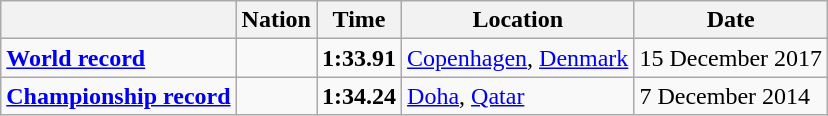<table class=wikitable>
<tr>
<th></th>
<th>Nation</th>
<th>Time</th>
<th>Location</th>
<th>Date</th>
</tr>
<tr>
<td><strong><a href='#'>World record</a></strong></td>
<td align=left></td>
<td><strong>1:33.91</strong></td>
<td><a href='#'>Copenhagen</a>, <a href='#'>Denmark</a></td>
<td>15 December 2017</td>
</tr>
<tr>
<td><strong><a href='#'>Championship record</a></strong></td>
<td align=left></td>
<td><strong>1:34.24</strong></td>
<td><a href='#'>Doha</a>, <a href='#'>Qatar</a></td>
<td>7 December 2014</td>
</tr>
</table>
